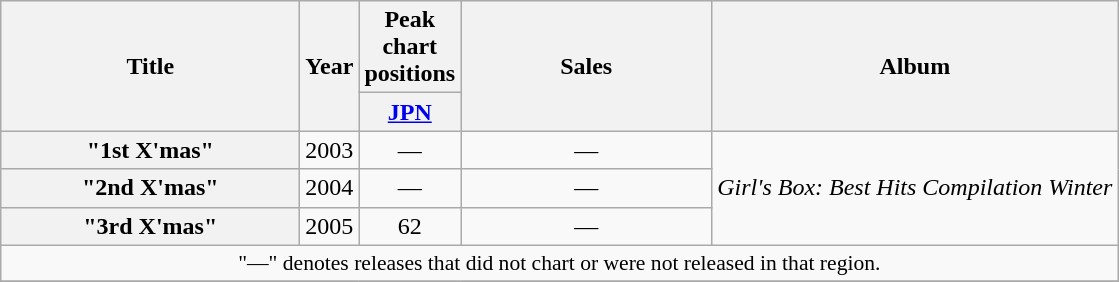<table class="wikitable plainrowheaders" style="text-align:center;">
<tr>
<th rowspan="2" style="width:12em;">Title</th>
<th rowspan="2">Year</th>
<th colspan="1">Peak chart positions</th>
<th rowspan="2" style="width:10em;">Sales</th>
<th rowspan="2">Album</th>
</tr>
<tr>
<th width="30"><a href='#'>JPN</a></th>
</tr>
<tr>
<th scope="row">"1st X'mas"<br></th>
<td>2003</td>
<td>—</td>
<td>—</td>
<td rowspan="3"><em>Girl's Box: Best Hits Compilation Winter</em></td>
</tr>
<tr>
<th scope="row">"2nd X'mas"<br></th>
<td>2004</td>
<td>—</td>
<td>—</td>
</tr>
<tr>
<th scope="row">"3rd X'mas"<br></th>
<td>2005</td>
<td>62</td>
<td>—</td>
</tr>
<tr>
<td colspan="5" style="font-size:90%;">"—" denotes releases that did not chart or were not released in that region.</td>
</tr>
<tr>
</tr>
</table>
